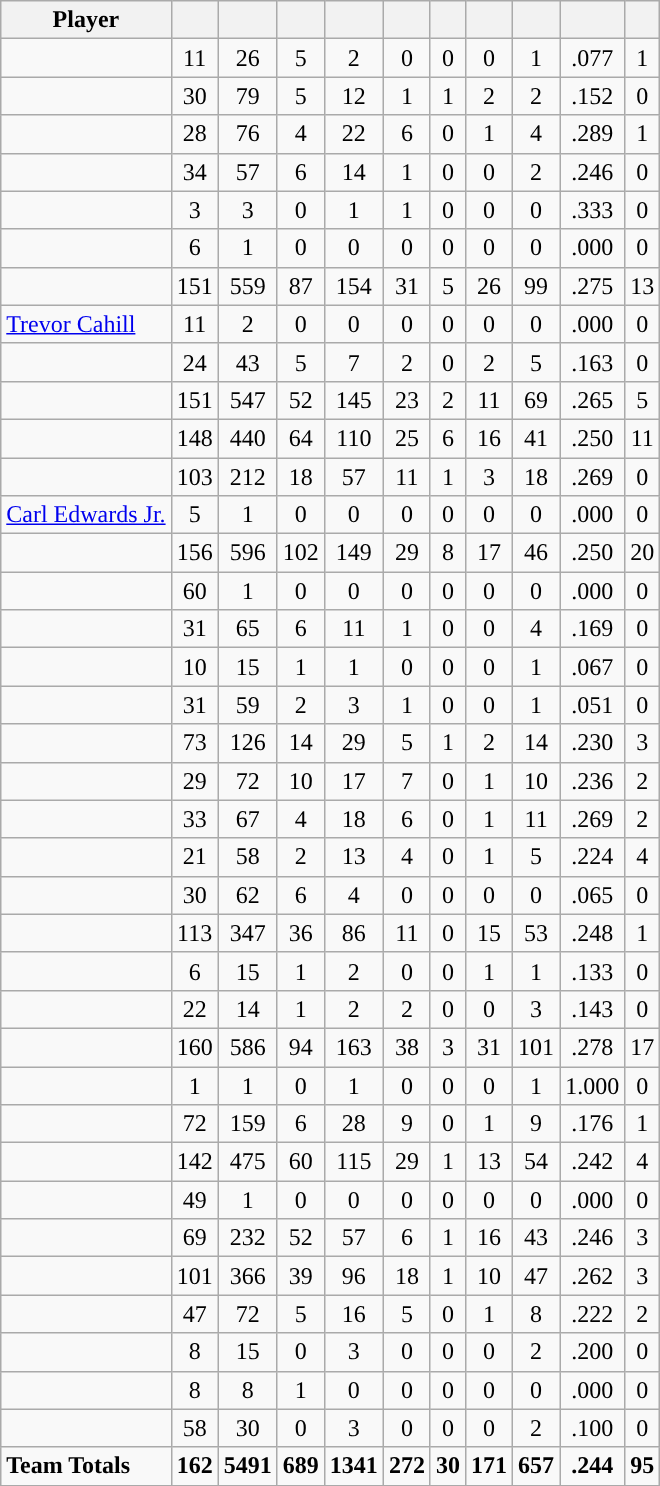<table class="wikitable sortable" style="text-align:center;">
<tr>
<th>Player</th>
<th></th>
<th></th>
<th></th>
<th></th>
<th></th>
<th></th>
<th></th>
<th></th>
<th></th>
<th></th>
</tr>
<tr>
<td align=left></td>
<td>11</td>
<td>26</td>
<td>5</td>
<td>2</td>
<td>0</td>
<td>0</td>
<td>0</td>
<td>1</td>
<td>.077</td>
<td>1</td>
</tr>
<tr>
<td align=left></td>
<td>30</td>
<td>79</td>
<td>5</td>
<td>12</td>
<td>1</td>
<td>1</td>
<td>2</td>
<td>2</td>
<td>.152</td>
<td>0</td>
</tr>
<tr>
<td align=left></td>
<td>28</td>
<td>76</td>
<td>4</td>
<td>22</td>
<td>6</td>
<td>0</td>
<td>1</td>
<td>4</td>
<td>.289</td>
<td>1</td>
</tr>
<tr>
<td align=left></td>
<td>34</td>
<td>57</td>
<td>6</td>
<td>14</td>
<td>1</td>
<td>0</td>
<td>0</td>
<td>2</td>
<td>.246</td>
<td>0</td>
</tr>
<tr>
<td align=left></td>
<td>3</td>
<td>3</td>
<td>0</td>
<td>1</td>
<td>1</td>
<td>0</td>
<td>0</td>
<td>0</td>
<td>.333</td>
<td>0</td>
</tr>
<tr>
<td align=left></td>
<td>6</td>
<td>1</td>
<td>0</td>
<td>0</td>
<td>0</td>
<td>0</td>
<td>0</td>
<td>0</td>
<td>.000</td>
<td>0</td>
</tr>
<tr>
<td align=left></td>
<td>151</td>
<td>559</td>
<td>87</td>
<td>154</td>
<td>31</td>
<td>5</td>
<td>26</td>
<td>99</td>
<td>.275</td>
<td>13</td>
</tr>
<tr>
<td align=left><a href='#'>Trevor Cahill</a></td>
<td>11</td>
<td>2</td>
<td>0</td>
<td>0</td>
<td>0</td>
<td>0</td>
<td>0</td>
<td>0</td>
<td>.000</td>
<td>0</td>
</tr>
<tr>
<td align=left></td>
<td>24</td>
<td>43</td>
<td>5</td>
<td>7</td>
<td>2</td>
<td>0</td>
<td>2</td>
<td>5</td>
<td>.163</td>
<td>0</td>
</tr>
<tr>
<td align=left></td>
<td>151</td>
<td>547</td>
<td>52</td>
<td>145</td>
<td>23</td>
<td>2</td>
<td>11</td>
<td>69</td>
<td>.265</td>
<td>5</td>
</tr>
<tr>
<td align=left></td>
<td>148</td>
<td>440</td>
<td>64</td>
<td>110</td>
<td>25</td>
<td>6</td>
<td>16</td>
<td>41</td>
<td>.250</td>
<td>11</td>
</tr>
<tr>
<td align=left></td>
<td>103</td>
<td>212</td>
<td>18</td>
<td>57</td>
<td>11</td>
<td>1</td>
<td>3</td>
<td>18</td>
<td>.269</td>
<td>0</td>
</tr>
<tr>
<td align=left><a href='#'>Carl Edwards Jr.</a></td>
<td>5</td>
<td>1</td>
<td>0</td>
<td>0</td>
<td>0</td>
<td>0</td>
<td>0</td>
<td>0</td>
<td>.000</td>
<td>0</td>
</tr>
<tr>
<td align=left></td>
<td>156</td>
<td>596</td>
<td>102</td>
<td>149</td>
<td>29</td>
<td>8</td>
<td>17</td>
<td>46</td>
<td>.250</td>
<td>20</td>
</tr>
<tr>
<td align=left></td>
<td>60</td>
<td>1</td>
<td>0</td>
<td>0</td>
<td>0</td>
<td>0</td>
<td>0</td>
<td>0</td>
<td>.000</td>
<td>0</td>
</tr>
<tr>
<td align=left></td>
<td>31</td>
<td>65</td>
<td>6</td>
<td>11</td>
<td>1</td>
<td>0</td>
<td>0</td>
<td>4</td>
<td>.169</td>
<td>0</td>
</tr>
<tr>
<td align=left></td>
<td>10</td>
<td>15</td>
<td>1</td>
<td>1</td>
<td>0</td>
<td>0</td>
<td>0</td>
<td>1</td>
<td>.067</td>
<td>0</td>
</tr>
<tr>
<td align=left></td>
<td>31</td>
<td>59</td>
<td>2</td>
<td>3</td>
<td>1</td>
<td>0</td>
<td>0</td>
<td>1</td>
<td>.051</td>
<td>0</td>
</tr>
<tr>
<td align=left></td>
<td>73</td>
<td>126</td>
<td>14</td>
<td>29</td>
<td>5</td>
<td>1</td>
<td>2</td>
<td>14</td>
<td>.230</td>
<td>3</td>
</tr>
<tr>
<td align=left></td>
<td>29</td>
<td>72</td>
<td>10</td>
<td>17</td>
<td>7</td>
<td>0</td>
<td>1</td>
<td>10</td>
<td>.236</td>
<td>2</td>
</tr>
<tr>
<td align=left></td>
<td>33</td>
<td>67</td>
<td>4</td>
<td>18</td>
<td>6</td>
<td>0</td>
<td>1</td>
<td>11</td>
<td>.269</td>
<td>2</td>
</tr>
<tr>
<td align=left></td>
<td>21</td>
<td>58</td>
<td>2</td>
<td>13</td>
<td>4</td>
<td>0</td>
<td>1</td>
<td>5</td>
<td>.224</td>
<td>4</td>
</tr>
<tr>
<td align=left></td>
<td>30</td>
<td>62</td>
<td>6</td>
<td>4</td>
<td>0</td>
<td>0</td>
<td>0</td>
<td>0</td>
<td>.065</td>
<td>0</td>
</tr>
<tr>
<td align=left></td>
<td>113</td>
<td>347</td>
<td>36</td>
<td>86</td>
<td>11</td>
<td>0</td>
<td>15</td>
<td>53</td>
<td>.248</td>
<td>1</td>
</tr>
<tr>
<td align=left></td>
<td>6</td>
<td>15</td>
<td>1</td>
<td>2</td>
<td>0</td>
<td>0</td>
<td>1</td>
<td>1</td>
<td>.133</td>
<td>0</td>
</tr>
<tr>
<td align=left></td>
<td>22</td>
<td>14</td>
<td>1</td>
<td>2</td>
<td>2</td>
<td>0</td>
<td>0</td>
<td>3</td>
<td>.143</td>
<td>0</td>
</tr>
<tr>
<td align=left></td>
<td>160</td>
<td>586</td>
<td>94</td>
<td>163</td>
<td>38</td>
<td>3</td>
<td>31</td>
<td>101</td>
<td>.278</td>
<td>17</td>
</tr>
<tr>
<td align=left></td>
<td>1</td>
<td>1</td>
<td>0</td>
<td>1</td>
<td>0</td>
<td>0</td>
<td>0</td>
<td>1</td>
<td>1.000</td>
<td>0</td>
</tr>
<tr>
<td align=left></td>
<td>72</td>
<td>159</td>
<td>6</td>
<td>28</td>
<td>9</td>
<td>0</td>
<td>1</td>
<td>9</td>
<td>.176</td>
<td>1</td>
</tr>
<tr>
<td align=left></td>
<td>142</td>
<td>475</td>
<td>60</td>
<td>115</td>
<td>29</td>
<td>1</td>
<td>13</td>
<td>54</td>
<td>.242</td>
<td>4</td>
</tr>
<tr>
<td align=left></td>
<td>49</td>
<td>1</td>
<td>0</td>
<td>0</td>
<td>0</td>
<td>0</td>
<td>0</td>
<td>0</td>
<td>.000</td>
<td>0</td>
</tr>
<tr>
<td align=left></td>
<td>69</td>
<td>232</td>
<td>52</td>
<td>57</td>
<td>6</td>
<td>1</td>
<td>16</td>
<td>43</td>
<td>.246</td>
<td>3</td>
</tr>
<tr>
<td align=left></td>
<td>101</td>
<td>366</td>
<td>39</td>
<td>96</td>
<td>18</td>
<td>1</td>
<td>10</td>
<td>47</td>
<td>.262</td>
<td>3</td>
</tr>
<tr>
<td align=left></td>
<td>47</td>
<td>72</td>
<td>5</td>
<td>16</td>
<td>5</td>
<td>0</td>
<td>1</td>
<td>8</td>
<td>.222</td>
<td>2</td>
</tr>
<tr>
<td align=left></td>
<td>8</td>
<td>15</td>
<td>0</td>
<td>3</td>
<td>0</td>
<td>0</td>
<td>0</td>
<td>2</td>
<td>.200</td>
<td>0</td>
</tr>
<tr>
<td align=left></td>
<td>8</td>
<td>8</td>
<td>1</td>
<td>0</td>
<td>0</td>
<td>0</td>
<td>0</td>
<td>0</td>
<td>.000</td>
<td>0</td>
</tr>
<tr>
<td align=left></td>
<td>58</td>
<td>30</td>
<td>0</td>
<td>3</td>
<td>0</td>
<td>0</td>
<td>0</td>
<td>2</td>
<td>.100</td>
<td>0</td>
</tr>
<tr>
<td align=left><strong>Team Totals</strong></td>
<td><strong>162</strong></td>
<td><strong>5491</strong></td>
<td><strong>689</strong></td>
<td><strong>1341</strong></td>
<td><strong>272</strong></td>
<td><strong>30</strong></td>
<td><strong>171</strong></td>
<td><strong>657</strong></td>
<td><strong>.244</strong></td>
<td><strong>95</strong></td>
</tr>
<tr class="sortbottom|}">
</tr>
</table>
